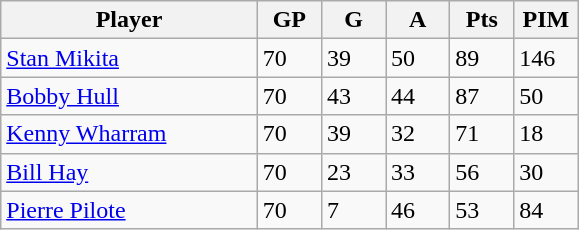<table class="wikitable">
<tr>
<th bgcolor="#DDDDFF" width="40%">Player</th>
<th bgcolor="#DDDDFF" width="10%">GP</th>
<th bgcolor="#DDDDFF" width="10%">G</th>
<th bgcolor="#DDDDFF" width="10%">A</th>
<th bgcolor="#DDDDFF" width="10%">Pts</th>
<th bgcolor="#DDDDFF" width="10%">PIM</th>
</tr>
<tr>
<td><a href='#'>Stan Mikita</a></td>
<td>70</td>
<td>39</td>
<td>50</td>
<td>89</td>
<td>146</td>
</tr>
<tr>
<td><a href='#'>Bobby Hull</a></td>
<td>70</td>
<td>43</td>
<td>44</td>
<td>87</td>
<td>50</td>
</tr>
<tr>
<td><a href='#'>Kenny Wharram</a></td>
<td>70</td>
<td>39</td>
<td>32</td>
<td>71</td>
<td>18</td>
</tr>
<tr>
<td><a href='#'>Bill Hay</a></td>
<td>70</td>
<td>23</td>
<td>33</td>
<td>56</td>
<td>30</td>
</tr>
<tr>
<td><a href='#'>Pierre Pilote</a></td>
<td>70</td>
<td>7</td>
<td>46</td>
<td>53</td>
<td>84</td>
</tr>
</table>
